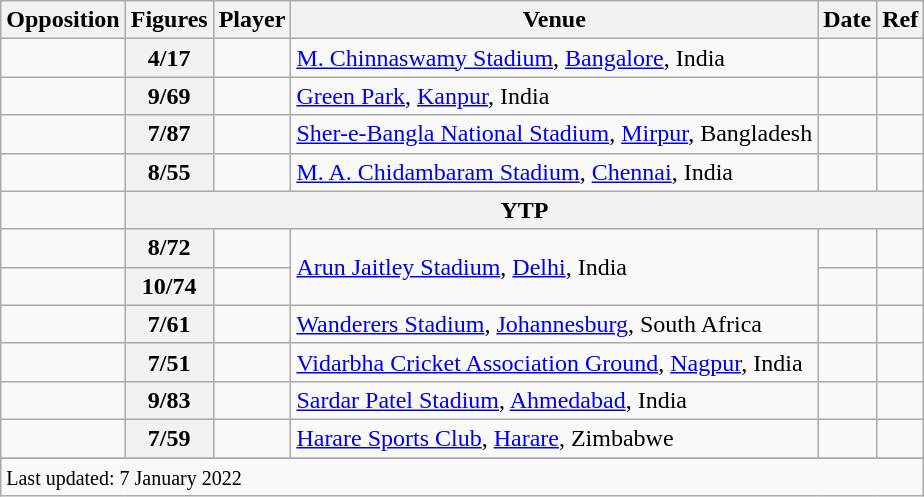<table class="wikitable sortable">
<tr>
<th scope=col>Opposition</th>
<th scope=col>Figures</th>
<th scope=col>Player</th>
<th scope=col>Venue</th>
<th scope=col>Date</th>
<th scope=col>Ref</th>
</tr>
<tr>
<td style=text-align:left;></td>
<th>4/17</th>
<td></td>
<td><a href='#'>M. Chinnaswamy Stadium</a>, <a href='#'>Bangalore</a>, India</td>
<td></td>
<td></td>
</tr>
<tr>
<td style=text-align:left;></td>
<th>9/69</th>
<td></td>
<td><a href='#'>Green Park</a>, <a href='#'>Kanpur</a>, India</td>
<td></td>
<td></td>
</tr>
<tr>
<td style=text-align:left;></td>
<th>7/87</th>
<td></td>
<td><a href='#'>Sher-e-Bangla National Stadium</a>, <a href='#'>Mirpur</a>, Bangladesh</td>
<td></td>
<td></td>
</tr>
<tr>
<td style=text-align:left;></td>
<th>8/55</th>
<td></td>
<td><a href='#'>M. A. Chidambaram Stadium</a>, <a href='#'>Chennai</a>, India</td>
<td></td>
<td></td>
</tr>
<tr>
<td style=text-align:left;></td>
<th scope=row style=text-align:center; colspan=5>YTP</th>
</tr>
<tr>
<td style=text-align:left;></td>
<th>8/72</th>
<td></td>
<td rowspan=2><a href='#'>Arun Jaitley Stadium</a>, <a href='#'>Delhi</a>, India</td>
<td></td>
<td></td>
</tr>
<tr>
<td style=text-align:left;></td>
<th>10/74</th>
<td></td>
<td></td>
<td></td>
</tr>
<tr>
<td style=text-align:left;></td>
<th>7/61</th>
<td></td>
<td><a href='#'>Wanderers Stadium</a>, <a href='#'>Johannesburg</a>, South Africa</td>
<td></td>
<td></td>
</tr>
<tr>
<td style=text-align:left;></td>
<th>7/51</th>
<td></td>
<td><a href='#'>Vidarbha Cricket Association Ground</a>, <a href='#'>Nagpur</a>, India</td>
<td></td>
<td></td>
</tr>
<tr>
<td style=text-align:left;></td>
<th>9/83</th>
<td></td>
<td><a href='#'>Sardar Patel Stadium</a>, <a href='#'>Ahmedabad</a>, India</td>
<td></td>
<td></td>
</tr>
<tr>
<td style=text-align:left;></td>
<th>7/59</th>
<td></td>
<td><a href='#'>Harare Sports Club</a>, <a href='#'>Harare</a>, Zimbabwe</td>
<td></td>
<td></td>
</tr>
<tr>
</tr>
<tr class=sortbottom>
<td colspan=6><small>Last updated: 7 January 2022</small></td>
</tr>
</table>
